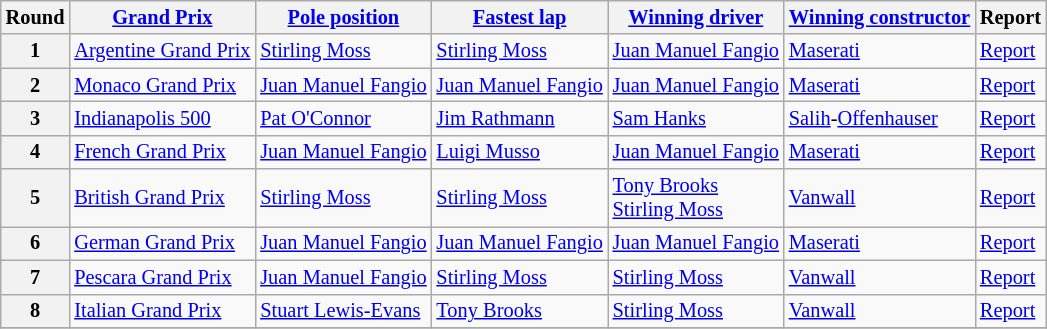<table class="wikitable" style="font-size:85%">
<tr>
<th>Round</th>
<th><a href='#'>Grand Prix</a></th>
<th><a href='#'>Pole position</a></th>
<th><a href='#'>Fastest lap</a></th>
<th><a href='#'>Winning driver</a></th>
<th><a href='#'>Winning constructor</a></th>
<th>Report</th>
</tr>
<tr>
<th>1</th>
<td> <a href='#'>Argentine Grand Prix</a></td>
<td> <a href='#'>Stirling Moss</a></td>
<td> <a href='#'>Stirling Moss</a></td>
<td> <a href='#'>Juan Manuel Fangio</a></td>
<td> <a href='#'>Maserati</a></td>
<td><a href='#'>Report</a></td>
</tr>
<tr>
<th>2</th>
<td> <a href='#'>Monaco Grand Prix</a></td>
<td> <a href='#'>Juan Manuel Fangio</a></td>
<td> <a href='#'>Juan Manuel Fangio</a></td>
<td> <a href='#'>Juan Manuel Fangio</a></td>
<td> <a href='#'>Maserati</a></td>
<td><a href='#'>Report</a></td>
</tr>
<tr>
<th>3</th>
<td> <a href='#'>Indianapolis 500</a></td>
<td> <a href='#'>Pat O'Connor</a></td>
<td> <a href='#'>Jim Rathmann</a></td>
<td> <a href='#'>Sam Hanks</a></td>
<td> <a href='#'>Salih</a>-<a href='#'>Offenhauser</a></td>
<td><a href='#'>Report</a></td>
</tr>
<tr>
<th>4</th>
<td> <a href='#'>French Grand Prix</a></td>
<td> <a href='#'>Juan Manuel Fangio</a></td>
<td> <a href='#'>Luigi Musso</a></td>
<td> <a href='#'>Juan Manuel Fangio</a></td>
<td> <a href='#'>Maserati</a></td>
<td><a href='#'>Report</a></td>
</tr>
<tr>
<th>5</th>
<td> <a href='#'>British Grand Prix</a></td>
<td> <a href='#'>Stirling Moss</a></td>
<td> <a href='#'>Stirling Moss</a></td>
<td> <a href='#'>Tony Brooks</a><br> <a href='#'>Stirling Moss</a></td>
<td> <a href='#'>Vanwall</a></td>
<td><a href='#'>Report</a></td>
</tr>
<tr>
<th>6</th>
<td> <a href='#'>German Grand Prix</a></td>
<td> <a href='#'>Juan Manuel Fangio</a></td>
<td> <a href='#'>Juan Manuel Fangio</a></td>
<td> <a href='#'>Juan Manuel Fangio</a></td>
<td> <a href='#'>Maserati</a></td>
<td><a href='#'>Report</a></td>
</tr>
<tr>
<th>7</th>
<td> <a href='#'>Pescara Grand Prix</a></td>
<td> <a href='#'>Juan Manuel Fangio</a></td>
<td> <a href='#'>Stirling Moss</a></td>
<td> <a href='#'>Stirling Moss</a></td>
<td> <a href='#'>Vanwall</a></td>
<td><a href='#'>Report</a></td>
</tr>
<tr>
<th>8</th>
<td> <a href='#'>Italian Grand Prix</a></td>
<td> <a href='#'>Stuart Lewis-Evans</a></td>
<td> <a href='#'>Tony Brooks</a></td>
<td> <a href='#'>Stirling Moss</a></td>
<td> <a href='#'>Vanwall</a></td>
<td><a href='#'>Report</a></td>
</tr>
<tr>
</tr>
</table>
